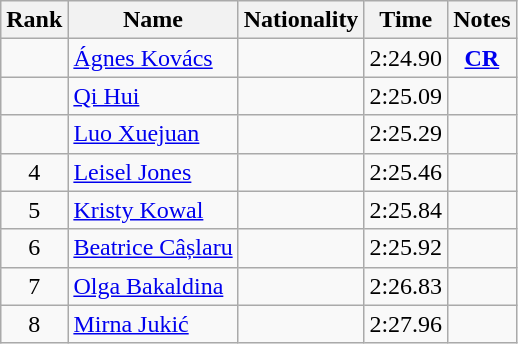<table class="wikitable sortable" style="text-align:center">
<tr>
<th>Rank</th>
<th>Name</th>
<th>Nationality</th>
<th>Time</th>
<th>Notes</th>
</tr>
<tr>
<td></td>
<td align=left><a href='#'>Ágnes Kovács</a></td>
<td align=left></td>
<td>2:24.90</td>
<td><strong><a href='#'>CR</a></strong></td>
</tr>
<tr>
<td></td>
<td align=left><a href='#'>Qi Hui</a></td>
<td align=left></td>
<td>2:25.09</td>
<td></td>
</tr>
<tr>
<td></td>
<td align=left><a href='#'>Luo Xuejuan</a></td>
<td align=left></td>
<td>2:25.29</td>
<td></td>
</tr>
<tr>
<td>4</td>
<td align=left><a href='#'>Leisel Jones</a></td>
<td align=left></td>
<td>2:25.46</td>
<td></td>
</tr>
<tr>
<td>5</td>
<td align=left><a href='#'>Kristy Kowal</a></td>
<td align=left></td>
<td>2:25.84</td>
<td></td>
</tr>
<tr>
<td>6</td>
<td align=left><a href='#'>Beatrice Câșlaru</a></td>
<td align=left></td>
<td>2:25.92</td>
<td></td>
</tr>
<tr>
<td>7</td>
<td align=left><a href='#'>Olga Bakaldina</a></td>
<td align=left></td>
<td>2:26.83</td>
<td></td>
</tr>
<tr>
<td>8</td>
<td align=left><a href='#'>Mirna Jukić</a></td>
<td align=left></td>
<td>2:27.96</td>
<td></td>
</tr>
</table>
